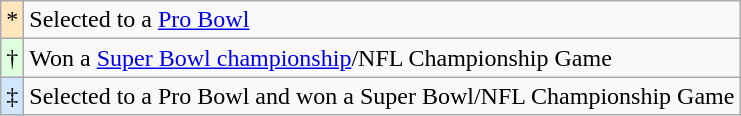<table class="wikitable">
<tr>
<td style="background:#ffe6bd; text-align:center;">*</td>
<td colspan="5">Selected to a <a href='#'>Pro Bowl</a></td>
</tr>
<tr>
<td style="background:#dfd; text-align:center;">†</td>
<td colspan="5">Won a <a href='#'>Super Bowl championship</a>/NFL Championship Game</td>
</tr>
<tr>
<td style="background:#d0e7ff; text-align:center;">‡</td>
<td colspan="5">Selected to a Pro Bowl and won a Super Bowl/NFL Championship Game</td>
</tr>
</table>
